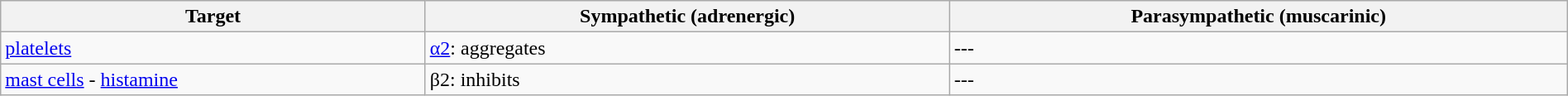<table class="wikitable" width=100%>
<tr>
<th>Target</th>
<th>Sympathetic  (adrenergic)</th>
<th>Parasympathetic (muscarinic)</th>
</tr>
<tr>
<td><a href='#'>platelets</a></td>
<td><a href='#'>α2</a>: aggregates</td>
<td>---</td>
</tr>
<tr>
<td><a href='#'>mast cells</a> - <a href='#'>histamine</a></td>
<td>β2: inhibits</td>
<td>---</td>
</tr>
</table>
